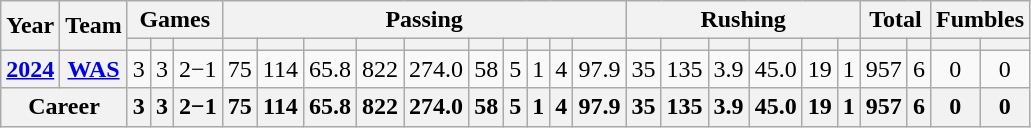<table class="wikitable" style="text-align:center;">
<tr>
<th rowspan="2">Year</th>
<th rowspan="2">Team</th>
<th colspan="3">Games</th>
<th colspan="10">Passing</th>
<th colspan="6">Rushing</th>
<th colspan="2">Total</th>
<th colspan="2">Fumbles</th>
</tr>
<tr>
<th></th>
<th></th>
<th></th>
<th></th>
<th></th>
<th></th>
<th></th>
<th></th>
<th></th>
<th></th>
<th></th>
<th></th>
<th></th>
<th></th>
<th></th>
<th></th>
<th></th>
<th></th>
<th></th>
<th></th>
<th></th>
<th></th>
<th></th>
</tr>
<tr>
<th><a href='#'>2024</a></th>
<th><a href='#'>WAS</a></th>
<td>3</td>
<td>3</td>
<td>2−1</td>
<td>75</td>
<td>114</td>
<td>65.8</td>
<td>822</td>
<td>274.0</td>
<td>58</td>
<td>5</td>
<td>1</td>
<td>4</td>
<td>97.9</td>
<td>35</td>
<td>135</td>
<td>3.9</td>
<td>45.0</td>
<td>19</td>
<td>1</td>
<td>957</td>
<td>6</td>
<td>0</td>
<td>0</td>
</tr>
<tr>
<th colspan="2">Career</th>
<th>3</th>
<th>3</th>
<th>2−1</th>
<th>75</th>
<th>114</th>
<th>65.8</th>
<th>822</th>
<th>274.0</th>
<th>58</th>
<th>5</th>
<th>1</th>
<th>4</th>
<th>97.9</th>
<th>35</th>
<th>135</th>
<th>3.9</th>
<th>45.0</th>
<th>19</th>
<th>1</th>
<th>957</th>
<th>6</th>
<th>0</th>
<th>0</th>
</tr>
</table>
